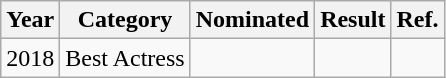<table class="wikitable">
<tr>
<th>Year</th>
<th>Category</th>
<th>Nominated</th>
<th>Result</th>
<th>Ref.</th>
</tr>
<tr>
<td>2018</td>
<td>Best Actress</td>
<td></td>
<td></td>
<td></td>
</tr>
</table>
